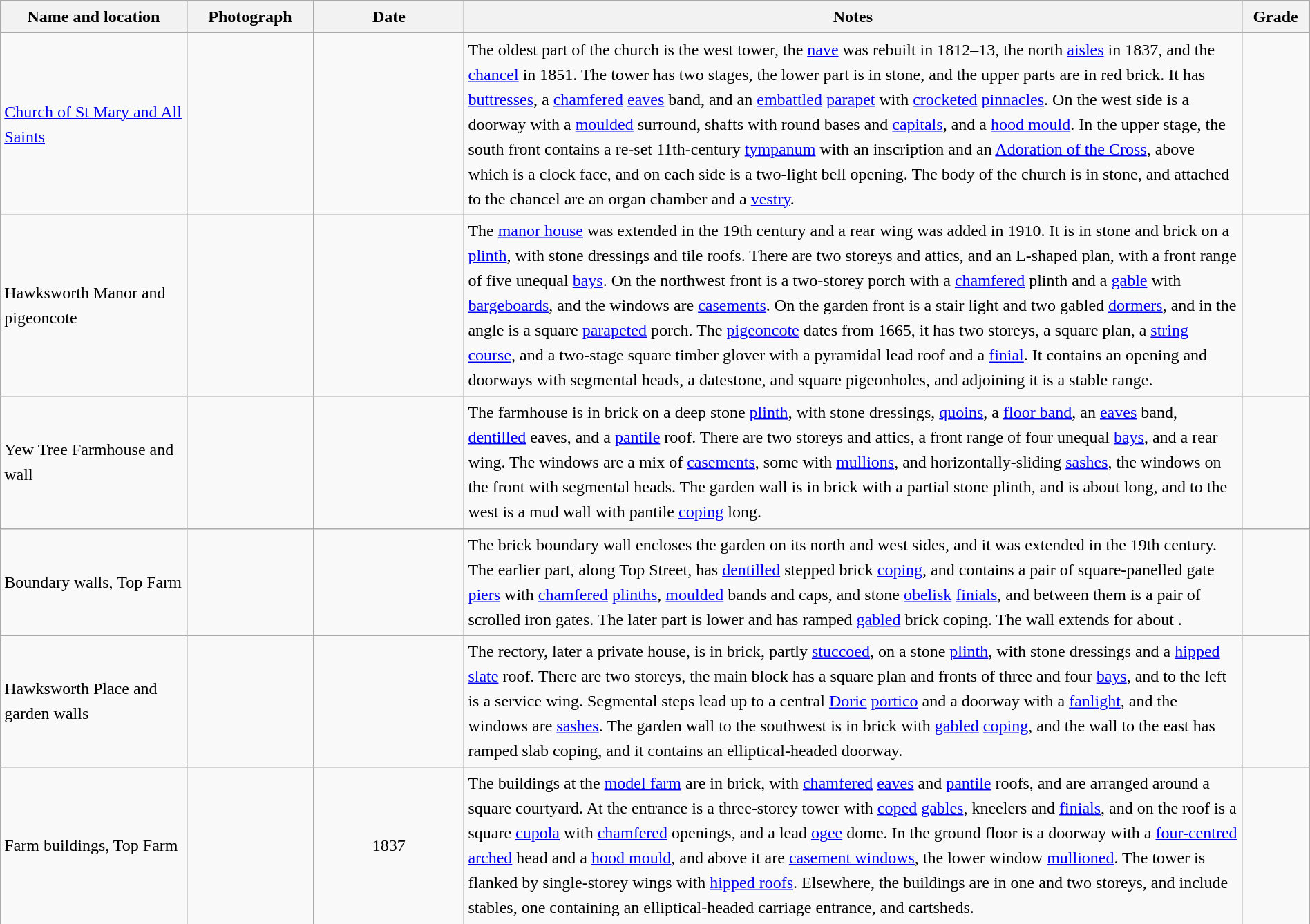<table class="wikitable sortable plainrowheaders" style="width:100%; border:0px; text-align:left; line-height:150%">
<tr>
<th scope="col"  style="width:150px">Name and location</th>
<th scope="col"  style="width:100px" class="unsortable">Photograph</th>
<th scope="col"  style="width:120px">Date</th>
<th scope="col"  style="width:650px" class="unsortable">Notes</th>
<th scope="col"  style="width:50px">Grade</th>
</tr>
<tr>
<td><a href='#'>Church of St Mary and All Saints</a><br><small></small></td>
<td></td>
<td align="center"></td>
<td>The oldest part of the church is the west tower, the <a href='#'>nave</a> was rebuilt in 1812–13, the north <a href='#'>aisles</a> in 1837, and the <a href='#'>chancel</a> in 1851.  The tower has two stages, the lower part is in  stone, and the upper parts are in red brick.  It has <a href='#'>buttresses</a>, a <a href='#'>chamfered</a> <a href='#'>eaves</a> band, and an <a href='#'>embattled</a> <a href='#'>parapet</a> with <a href='#'>crocketed</a> <a href='#'>pinnacles</a>.  On the west side is a doorway with a <a href='#'>moulded</a> surround, shafts with round bases and <a href='#'>capitals</a>, and a <a href='#'>hood mould</a>.  In the upper stage, the south front contains a re-set 11th-century <a href='#'>tympanum</a> with an inscription and an <a href='#'>Adoration of the Cross</a>, above which is a clock face, and on each side is a two-light bell opening.  The body of the church is in stone, and attached to the chancel are an organ chamber and a <a href='#'>vestry</a>.</td>
<td align="center" ></td>
</tr>
<tr>
<td>Hawksworth Manor and pigeoncote<br><small></small></td>
<td></td>
<td align="center"></td>
<td>The <a href='#'>manor house</a> was extended in the 19th century and a rear wing was added in 1910.  It is in stone and brick on a <a href='#'>plinth</a>, with stone dressings and tile roofs.  There are two storeys and attics, and an L-shaped plan, with a front range of five unequal <a href='#'>bays</a>.  On the northwest front is a two-storey porch with a <a href='#'>chamfered</a> plinth and a <a href='#'>gable</a> with <a href='#'>bargeboards</a>, and the windows are <a href='#'>casements</a>. On the garden front is a stair light and two gabled <a href='#'>dormers</a>, and in the angle is a square <a href='#'>parapeted</a> porch.  The <a href='#'>pigeoncote</a> dates from 1665, it has two storeys, a square plan, a <a href='#'>string course</a>, and a two-stage square timber glover with a pyramidal lead roof and a <a href='#'>finial</a>.  It contains an opening and doorways with segmental heads, a datestone, and square pigeonholes, and adjoining it is a stable range.</td>
<td align="center" ></td>
</tr>
<tr>
<td>Yew Tree Farmhouse and wall<br><small></small></td>
<td></td>
<td align="center"></td>
<td>The farmhouse is in brick on a deep stone <a href='#'>plinth</a>, with stone dressings, <a href='#'>quoins</a>, a <a href='#'>floor band</a>, an <a href='#'>eaves</a> band, <a href='#'>dentilled</a> eaves, and a <a href='#'>pantile</a> roof.  There are two storeys and attics, a front range of four unequal <a href='#'>bays</a>, and a rear wing.  The windows are a mix of <a href='#'>casements</a>, some with <a href='#'>mullions</a>, and horizontally-sliding <a href='#'>sashes</a>, the windows on the front with segmental heads.  The garden wall is in brick with a partial stone plinth, and is about  long, and to the west is a mud wall with pantile <a href='#'>coping</a>  long.</td>
<td align="center" ></td>
</tr>
<tr>
<td>Boundary walls, Top Farm<br><small></small></td>
<td></td>
<td align="center"></td>
<td>The brick boundary wall encloses the garden on its north and west sides, and it was extended in the 19th century.  The earlier part, along Top Street, has <a href='#'>dentilled</a> stepped brick <a href='#'>coping</a>, and contains a pair of square-panelled gate <a href='#'>piers</a> with <a href='#'>chamfered</a> <a href='#'>plinths</a>, <a href='#'>moulded</a> bands and caps, and stone <a href='#'>obelisk</a> <a href='#'>finials</a>, and between them is a pair of scrolled iron gates.  The later part is lower and has ramped <a href='#'>gabled</a> brick coping.  The wall extends for about .</td>
<td align="center" ></td>
</tr>
<tr>
<td>Hawksworth Place and garden walls<br><small></small></td>
<td></td>
<td align="center"></td>
<td>The rectory, later a private house, is in brick, partly <a href='#'>stuccoed</a>, on a stone <a href='#'>plinth</a>, with stone dressings and a <a href='#'>hipped</a> <a href='#'>slate</a> roof.  There are two storeys, the main block has a square plan and fronts of three and four <a href='#'>bays</a>, and to the left is a service wing.  Segmental steps lead up to a central <a href='#'>Doric</a> <a href='#'>portico</a> and a doorway with a <a href='#'>fanlight</a>, and the windows are <a href='#'>sashes</a>.  The garden wall to the southwest is in brick with <a href='#'>gabled</a> <a href='#'>coping</a>, and the wall to the east has ramped slab coping, and it contains an elliptical-headed doorway.</td>
<td align="center" ></td>
</tr>
<tr>
<td>Farm buildings, Top Farm<br><small></small></td>
<td></td>
<td align="center">1837</td>
<td>The buildings at the <a href='#'>model farm</a> are in brick, with <a href='#'>chamfered</a> <a href='#'>eaves</a> and <a href='#'>pantile</a> roofs, and are arranged around a square courtyard.  At the entrance is a three-storey tower with <a href='#'>coped</a> <a href='#'>gables</a>, kneelers and <a href='#'>finials</a>, and on the roof is a square <a href='#'>cupola</a> with <a href='#'>chamfered</a> openings, and a lead <a href='#'>ogee</a> dome.  In the ground floor is a doorway with a <a href='#'>four-centred arched</a> head and a <a href='#'>hood mould</a>, and above it are <a href='#'>casement windows</a>, the lower window <a href='#'>mullioned</a>.  The tower is flanked by single-storey wings with <a href='#'>hipped roofs</a>.  Elsewhere, the buildings are in one and two storeys, and include stables, one containing an elliptical-headed carriage entrance, and cartsheds.</td>
<td align="center" ></td>
</tr>
<tr>
</tr>
</table>
